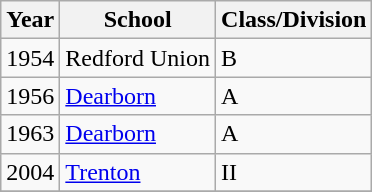<table class="wikitable">
<tr>
<th>Year</th>
<th>School</th>
<th>Class/Division</th>
</tr>
<tr>
<td>1954</td>
<td>Redford Union</td>
<td>B</td>
</tr>
<tr>
<td>1956</td>
<td><a href='#'>Dearborn</a></td>
<td>A</td>
</tr>
<tr>
<td>1963</td>
<td><a href='#'>Dearborn</a></td>
<td>A</td>
</tr>
<tr>
<td>2004</td>
<td><a href='#'>Trenton</a></td>
<td>II</td>
</tr>
<tr>
</tr>
</table>
